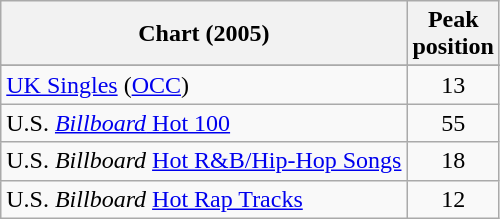<table class="wikitable sortable">
<tr>
<th>Chart (2005)</th>
<th>Peak<br>position</th>
</tr>
<tr>
</tr>
<tr>
</tr>
<tr>
<td><a href='#'>UK Singles</a> (<a href='#'>OCC</a>)</td>
<td align="center">13</td>
</tr>
<tr>
<td>U.S. <a href='#'><em>Billboard</em> Hot 100</a></td>
<td align="center">55</td>
</tr>
<tr>
<td>U.S. <em>Billboard</em> <a href='#'>Hot R&B/Hip-Hop Songs</a></td>
<td align="center">18</td>
</tr>
<tr>
<td>U.S. <em>Billboard</em> <a href='#'>Hot Rap Tracks</a></td>
<td align="center">12</td>
</tr>
</table>
